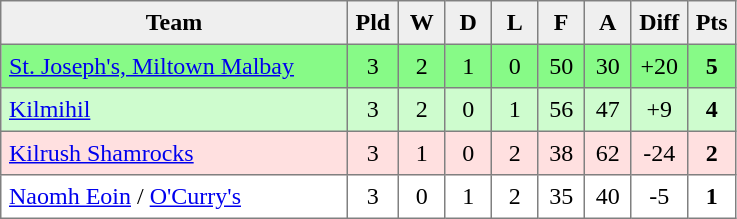<table style=border-collapse:collapse border=1 cellspacing=0 cellpadding=5>
<tr align=center bgcolor=#efefef>
<th width=220>Team</th>
<th width=20>Pld</th>
<th width=20>W</th>
<th width=20>D</th>
<th width=20>L</th>
<th width=20>F</th>
<th width=20>A</th>
<th width=20>Diff</th>
<th width=20>Pts</th>
</tr>
<tr align=center style="background:#87FA87;">
<td style="text-align:left;"> <a href='#'>St. Joseph's, Miltown Malbay</a></td>
<td>3</td>
<td>2</td>
<td>1</td>
<td>0</td>
<td>50</td>
<td>30</td>
<td>+20</td>
<td><strong>5</strong></td>
</tr>
<tr align=center style="background:#CEFCCE;">
<td style="text-align:left;"> <a href='#'>Kilmihil</a></td>
<td>3</td>
<td>2</td>
<td>0</td>
<td>1</td>
<td>56</td>
<td>47</td>
<td>+9</td>
<td><strong>4</strong></td>
</tr>
<tr align=center style="background:#FFE0E0;">
<td style="text-align:left;"> <a href='#'>Kilrush Shamrocks</a></td>
<td>3</td>
<td>1</td>
<td>0</td>
<td>2</td>
<td>38</td>
<td>62</td>
<td>-24</td>
<td><strong>2</strong></td>
</tr>
<tr align=center style="background:#FFFFFF;">
<td style="text-align:left;"> <a href='#'>Naomh Eoin</a> / <a href='#'>O'Curry's</a></td>
<td>3</td>
<td>0</td>
<td>1</td>
<td>2</td>
<td>35</td>
<td>40</td>
<td>-5</td>
<td><strong>1</strong></td>
</tr>
</table>
